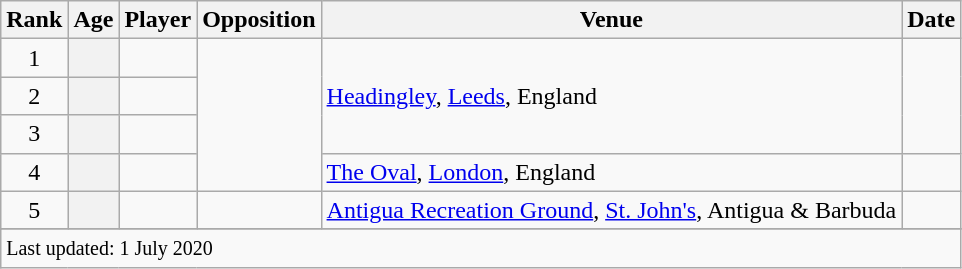<table class="wikitable plainrowheaders sortable">
<tr>
<th scope=col>Rank</th>
<th scope=col>Age</th>
<th scope=col>Player</th>
<th scope=col>Opposition</th>
<th scope=col>Venue</th>
<th scope=col>Date</th>
</tr>
<tr>
<td align=center>1</td>
<th scope=row style=text-align:center;></th>
<td></td>
<td rowspan=4></td>
<td rowspan=3><a href='#'>Headingley</a>, <a href='#'>Leeds</a>, England</td>
<td rowspan=3></td>
</tr>
<tr>
<td align=center>2</td>
<th scope=row style=text-align:center;></th>
<td></td>
</tr>
<tr>
<td align=center>3</td>
<th scope=row style=text-align:center;></th>
<td></td>
</tr>
<tr>
<td align=center>4</td>
<th scope=row style=text-align:center;></th>
<td></td>
<td><a href='#'>The Oval</a>, <a href='#'>London</a>, England</td>
<td></td>
</tr>
<tr>
<td align=center>5</td>
<th scope=row style=text-align:center;></th>
<td></td>
<td></td>
<td><a href='#'>Antigua Recreation Ground</a>, <a href='#'>St. John's</a>, Antigua & Barbuda</td>
<td></td>
</tr>
<tr>
</tr>
<tr class=sortbottom>
<td colspan=7><small>Last updated: 1 July 2020</small></td>
</tr>
</table>
